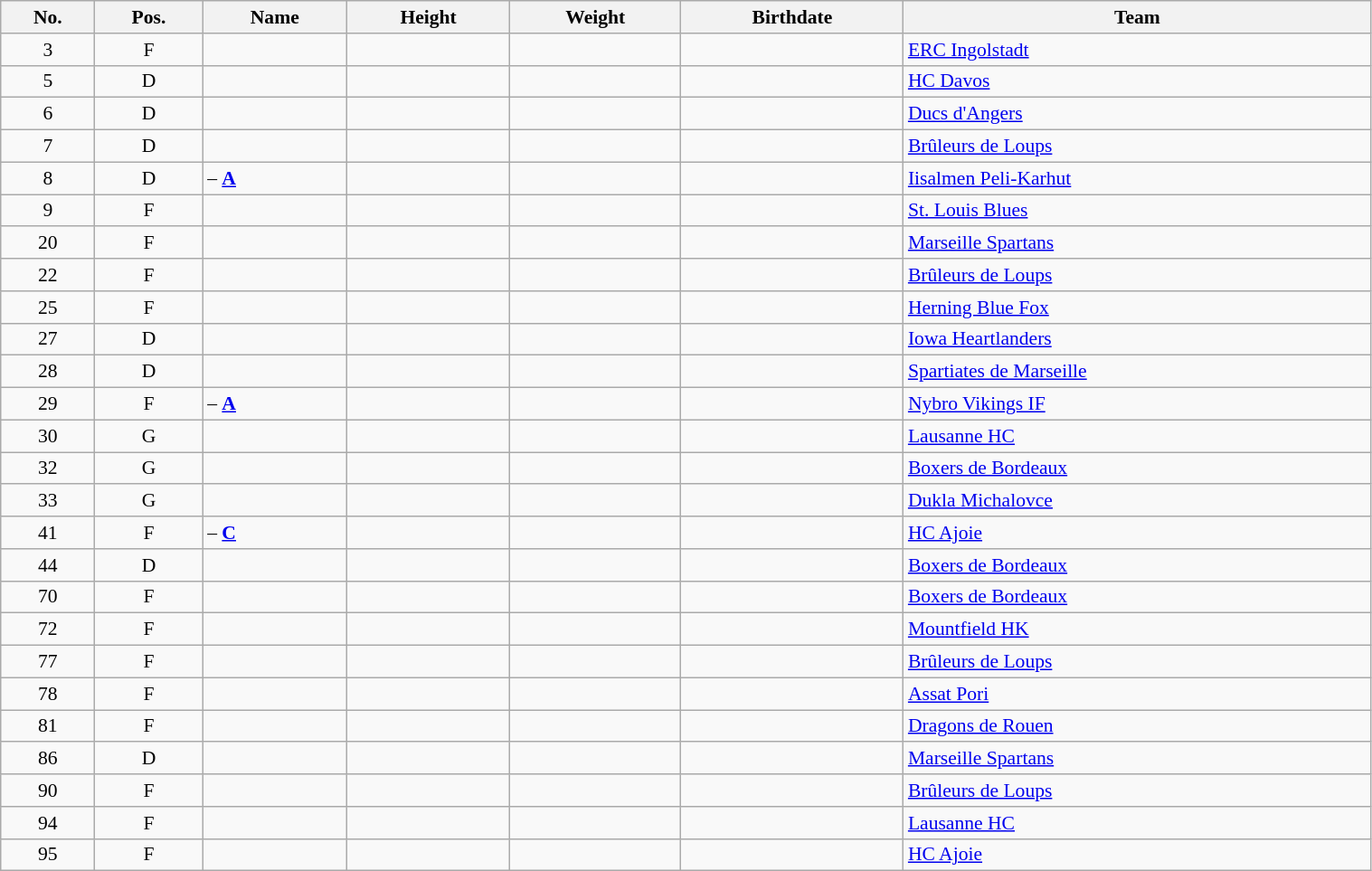<table width="80%" class="wikitable sortable" style="font-size: 90%; text-align: center;">
<tr>
<th>No.</th>
<th>Pos.</th>
<th>Name</th>
<th>Height</th>
<th>Weight</th>
<th>Birthdate</th>
<th>Team</th>
</tr>
<tr>
<td>3</td>
<td>F</td>
<td align="left"></td>
<td></td>
<td></td>
<td></td>
<td style="text-align:left;"> <a href='#'>ERC Ingolstadt</a></td>
</tr>
<tr>
<td>5</td>
<td>D</td>
<td align="left"></td>
<td></td>
<td></td>
<td></td>
<td style="text-align:left;"> <a href='#'>HC Davos</a></td>
</tr>
<tr>
<td>6</td>
<td>D</td>
<td align="left"></td>
<td></td>
<td></td>
<td></td>
<td style="text-align:left;"> <a href='#'>Ducs d'Angers</a></td>
</tr>
<tr>
<td>7</td>
<td>D</td>
<td align="left"></td>
<td></td>
<td></td>
<td></td>
<td style="text-align:left;"> <a href='#'>Brûleurs de Loups</a></td>
</tr>
<tr>
<td>8</td>
<td>D</td>
<td align="left"> – <strong><a href='#'>A</a></strong></td>
<td></td>
<td></td>
<td></td>
<td style="text-align:left;"> <a href='#'>Iisalmen Peli-Karhut</a></td>
</tr>
<tr>
<td>9</td>
<td>F</td>
<td align="left"></td>
<td></td>
<td></td>
<td></td>
<td style="text-align:left;"> <a href='#'>St. Louis Blues</a></td>
</tr>
<tr>
<td>20</td>
<td>F</td>
<td align="left"></td>
<td></td>
<td></td>
<td></td>
<td style="text-align:left;"> <a href='#'>Marseille Spartans</a></td>
</tr>
<tr>
<td>22</td>
<td>F</td>
<td align="left"></td>
<td></td>
<td></td>
<td></td>
<td style="text-align:left;"> <a href='#'>Brûleurs de Loups</a></td>
</tr>
<tr>
<td>25</td>
<td>F</td>
<td align="left"></td>
<td></td>
<td></td>
<td></td>
<td style="text-align:left;"> <a href='#'>Herning Blue Fox</a></td>
</tr>
<tr>
<td>27</td>
<td>D</td>
<td align="left"></td>
<td></td>
<td></td>
<td></td>
<td style="text-align:left;"> <a href='#'>Iowa Heartlanders</a></td>
</tr>
<tr>
<td>28</td>
<td>D</td>
<td align="left"></td>
<td></td>
<td></td>
<td></td>
<td style="text-align:left;"> <a href='#'>Spartiates de Marseille</a></td>
</tr>
<tr>
<td>29</td>
<td>F</td>
<td align="left"> – <strong><a href='#'>A</a></strong></td>
<td></td>
<td></td>
<td></td>
<td style="text-align:left;"> <a href='#'>Nybro Vikings IF</a></td>
</tr>
<tr>
<td>30</td>
<td>G</td>
<td align="left"></td>
<td></td>
<td></td>
<td></td>
<td style="text-align:left;"> <a href='#'>Lausanne HC</a></td>
</tr>
<tr>
<td>32</td>
<td>G</td>
<td align="left"></td>
<td></td>
<td></td>
<td></td>
<td style="text-align:left;"> <a href='#'>Boxers de Bordeaux</a></td>
</tr>
<tr>
<td>33</td>
<td>G</td>
<td align="left"></td>
<td></td>
<td></td>
<td></td>
<td style="text-align:left;"> <a href='#'>Dukla Michalovce</a></td>
</tr>
<tr>
<td>41</td>
<td>F</td>
<td align=left> – <strong><a href='#'>C</a></strong></td>
<td></td>
<td></td>
<td></td>
<td style="text-align:left;"> <a href='#'>HC Ajoie</a></td>
</tr>
<tr>
<td>44</td>
<td>D</td>
<td align=left></td>
<td></td>
<td></td>
<td></td>
<td style="text-align:left;"> <a href='#'>Boxers de Bordeaux</a></td>
</tr>
<tr>
<td>70</td>
<td>F</td>
<td align=left></td>
<td></td>
<td></td>
<td></td>
<td style="text-align:left;"> <a href='#'>Boxers de Bordeaux</a></td>
</tr>
<tr>
<td>72</td>
<td>F</td>
<td align=left></td>
<td></td>
<td></td>
<td></td>
<td style="text-align:left;"> <a href='#'>Mountfield HK</a></td>
</tr>
<tr>
<td>77</td>
<td>F</td>
<td align="left"></td>
<td></td>
<td></td>
<td></td>
<td style="text-align:left;"> <a href='#'>Brûleurs de Loups</a></td>
</tr>
<tr>
<td>78</td>
<td>F</td>
<td align="left"></td>
<td></td>
<td></td>
<td></td>
<td style="text-align:left;"> <a href='#'>Assat Pori</a></td>
</tr>
<tr>
<td>81</td>
<td>F</td>
<td align="left"></td>
<td></td>
<td></td>
<td></td>
<td style="text-align:left;"> <a href='#'>Dragons de Rouen</a></td>
</tr>
<tr>
<td>86</td>
<td>D</td>
<td align="left"></td>
<td></td>
<td></td>
<td></td>
<td style="text-align:left;"> <a href='#'>Marseille Spartans</a></td>
</tr>
<tr>
<td>90</td>
<td>F</td>
<td align="left"></td>
<td></td>
<td></td>
<td></td>
<td style="text-align:left;"> <a href='#'>Brûleurs de Loups</a></td>
</tr>
<tr>
<td>94</td>
<td>F</td>
<td align="left"></td>
<td></td>
<td></td>
<td></td>
<td style="text-align:left;"> <a href='#'>Lausanne HC</a></td>
</tr>
<tr>
<td>95</td>
<td>F</td>
<td align="left"></td>
<td></td>
<td></td>
<td></td>
<td style="text-align:left;"> <a href='#'>HC Ajoie</a></td>
</tr>
</table>
